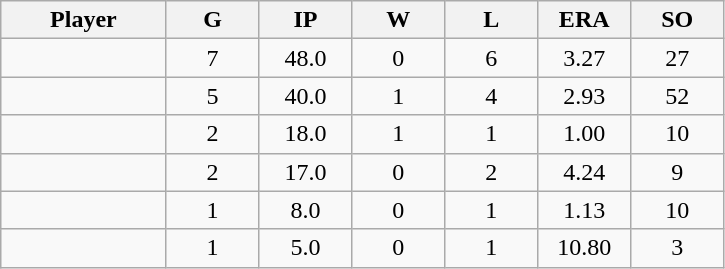<table class="wikitable sortable">
<tr>
<th bgcolor="#DDDDFF" width="16%">Player</th>
<th bgcolor="#DDDDFF" width="9%">G</th>
<th bgcolor="#DDDDFF" width="9%">IP</th>
<th bgcolor="#DDDDFF" width="9%">W</th>
<th bgcolor="#DDDDFF" width="9%">L</th>
<th bgcolor="#DDDDFF" width="9%">ERA</th>
<th bgcolor="#DDDDFF" width="9%">SO</th>
</tr>
<tr align="center">
<td></td>
<td>7</td>
<td>48.0</td>
<td>0</td>
<td>6</td>
<td>3.27</td>
<td>27</td>
</tr>
<tr align="center">
<td></td>
<td>5</td>
<td>40.0</td>
<td>1</td>
<td>4</td>
<td>2.93</td>
<td>52</td>
</tr>
<tr align="center">
<td></td>
<td>2</td>
<td>18.0</td>
<td>1</td>
<td>1</td>
<td>1.00</td>
<td>10</td>
</tr>
<tr align="center">
<td></td>
<td>2</td>
<td>17.0</td>
<td>0</td>
<td>2</td>
<td>4.24</td>
<td>9</td>
</tr>
<tr align="center">
<td></td>
<td>1</td>
<td>8.0</td>
<td>0</td>
<td>1</td>
<td>1.13</td>
<td>10</td>
</tr>
<tr align="center">
<td></td>
<td>1</td>
<td>5.0</td>
<td>0</td>
<td>1</td>
<td>10.80</td>
<td>3</td>
</tr>
</table>
